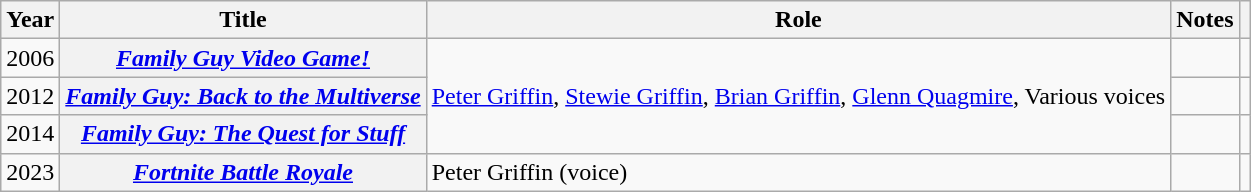<table class="wikitable sortable plainrowheaders">
<tr>
<th scope="col">Year</th>
<th scope="col">Title</th>
<th scope="col">Role</th>
<th scope="col">Notes</th>
<th scope="col" class="unsortable"></th>
</tr>
<tr>
<td style="text-align:center;">2006</td>
<th scope="row"><em><a href='#'>Family Guy Video Game!</a></em></th>
<td rowspan=3><a href='#'>Peter Griffin</a>, <a href='#'>Stewie Griffin</a>, <a href='#'>Brian Griffin</a>, <a href='#'>Glenn Quagmire</a>, Various voices</td>
<td></td>
<td style="text-align:center;"></td>
</tr>
<tr>
<td style="text-align:center;">2012</td>
<th scope="row"><em><a href='#'>Family Guy: Back to the Multiverse</a></em></th>
<td></td>
<td style="text-align:center;"></td>
</tr>
<tr>
<td style="text-align:center;">2014</td>
<th scope="row"><em><a href='#'>Family Guy: The Quest for Stuff</a></em></th>
<td></td>
<td style="text-align:center;"></td>
</tr>
<tr>
<td style="text-align:center;">2023</td>
<th scope="row"><em><a href='#'>Fortnite Battle Royale</a></em></th>
<td>Peter Griffin (voice)</td>
<td></td>
<td style="text-align:center;"></td>
</tr>
</table>
